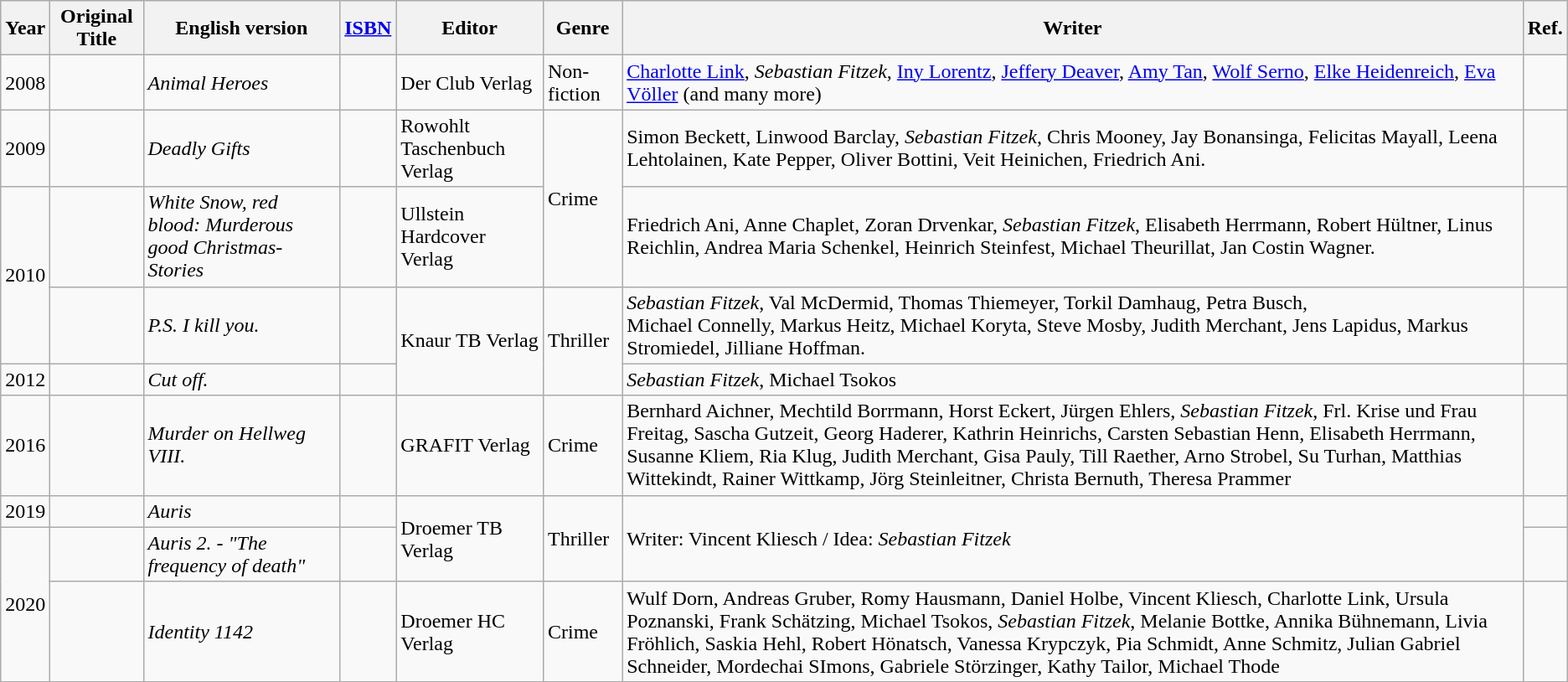<table class="wikitable">
<tr>
<th>Year</th>
<th>Original Title</th>
<th>English version</th>
<th><a href='#'>ISBN</a></th>
<th>Editor</th>
<th>Genre</th>
<th>Writer</th>
<th>Ref.</th>
</tr>
<tr>
<td rowspan="1">2008</td>
<td></td>
<td><em>Animal Heroes</em></td>
<td></td>
<td>Der Club Verlag</td>
<td>Non-fiction</td>
<td><a href='#'>Charlotte Link</a>, <em>Sebastian Fitzek</em>, <a href='#'>Iny Lorentz</a>, <a href='#'>Jeffery Deaver</a>, <a href='#'>Amy Tan</a>, <a href='#'>Wolf Serno</a>, <a href='#'>Elke Heidenreich</a>, <a href='#'>Eva Völler</a> (and many more)</td>
<td></td>
</tr>
<tr>
<td>2009</td>
<td></td>
<td><em>Deadly Gifts</em></td>
<td></td>
<td>Rowohlt Taschenbuch Verlag</td>
<td rowspan="2">Crime</td>
<td>Simon Beckett, Linwood Barclay, <em>Sebastian Fitzek</em>, Chris Mooney, Jay Bonansinga, Felicitas Mayall, Leena Lehtolainen, Kate Pepper, Oliver Bottini, Veit Heinichen, Friedrich Ani.</td>
<td></td>
</tr>
<tr>
<td rowspan="2">2010</td>
<td></td>
<td><em>White Snow, red blood: Murderous good Christmas-Stories</em></td>
<td></td>
<td>Ullstein Hardcover Verlag</td>
<td>Friedrich Ani, Anne Chaplet, Zoran Drvenkar, <em>Sebastian Fitzek</em>, Elisabeth Herrmann, Robert Hültner, Linus Reichlin, Andrea Maria Schenkel, Heinrich Steinfest, Michael Theurillat, Jan Costin Wagner.</td>
<td></td>
</tr>
<tr>
<td></td>
<td><em>P.S. I kill you.</em></td>
<td></td>
<td rowspan="2">Knaur TB Verlag</td>
<td rowspan="2">Thriller</td>
<td><em>Sebastian Fitzek</em>, Val McDermid, Thomas Thiemeyer, Torkil Damhaug, Petra Busch,<br>Michael Connelly, Markus Heitz, Michael Koryta, Steve Mosby, Judith Merchant,
Jens Lapidus, Markus Stromiedel, Jilliane Hoffman.</td>
<td></td>
</tr>
<tr>
<td>2012</td>
<td></td>
<td><em>Cut off.</em></td>
<td></td>
<td><em>Sebastian Fitzek</em>, Michael Tsokos</td>
<td></td>
</tr>
<tr>
<td rowspan="1">2016</td>
<td></td>
<td><em>Murder on Hellweg VIII.</em></td>
<td></td>
<td>GRAFIT Verlag</td>
<td>Crime</td>
<td>Bernhard Aichner, Mechtild Borrmann, Horst Eckert, Jürgen Ehlers, <em>Sebastian Fitzek</em>, Frl. Krise und Frau Freitag, Sascha Gutzeit, Georg Haderer, Kathrin Heinrichs, Carsten Sebastian Henn, Elisabeth Herrmann, Susanne Kliem, Ria Klug, Judith Merchant, Gisa Pauly, Till Raether, Arno Strobel, Su Turhan, Matthias Wittekindt, Rainer Wittkamp, Jörg Steinleitner, Christa Bernuth, Theresa Prammer</td>
<td></td>
</tr>
<tr>
<td>2019</td>
<td></td>
<td><em>Auris</em></td>
<td></td>
<td rowspan="2">Droemer TB Verlag</td>
<td rowspan="2">Thriller</td>
<td rowspan="2">Writer: Vincent Kliesch / Idea: <em>Sebastian Fitzek</em></td>
<td></td>
</tr>
<tr>
<td rowspan="2">2020</td>
<td></td>
<td><em>Auris 2. - "The frequency of death"</em></td>
<td></td>
<td></td>
</tr>
<tr>
<td></td>
<td><em>Identity 1142</em></td>
<td></td>
<td>Droemer HC Verlag</td>
<td>Crime</td>
<td>Wulf Dorn, Andreas Gruber, Romy Hausmann, Daniel Holbe, Vincent Kliesch, Charlotte Link, Ursula Poznanski, Frank Schätzing, Michael Tsokos, <em>Sebastian Fitzek</em>, Melanie Bottke, Annika Bühnemann,  Livia Fröhlich, Saskia Hehl, Robert Hönatsch, Vanessa Krypczyk, Pia Schmidt, Anne Schmitz, Julian Gabriel Schneider, Mordechai SImons, Gabriele Störzinger, Kathy Tailor, Michael Thode</td>
<td></td>
</tr>
</table>
